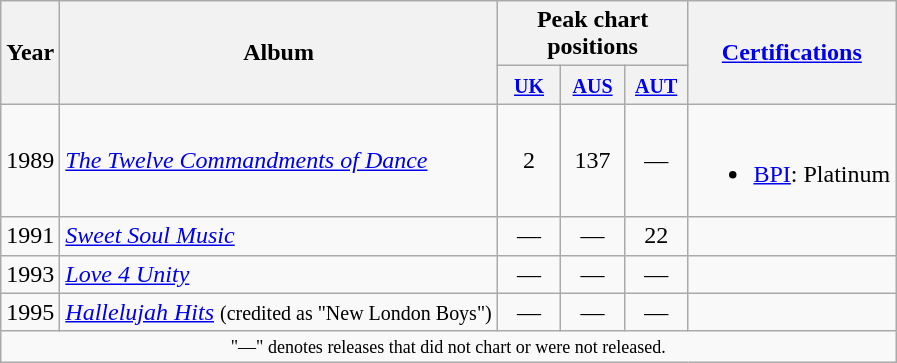<table class="wikitable">
<tr>
<th scope="col" rowspan="2">Year</th>
<th scope="col" rowspan="2">Album</th>
<th scope="col" colspan="3">Peak chart positions</th>
<th scope="col" rowspan="2"><a href='#'>Certifications</a></th>
</tr>
<tr>
<th style="width:35px;"><small><a href='#'>UK</a></small><br></th>
<th style="width:35px;"><small><a href='#'>AUS</a></small><br></th>
<th style="width:35px;"><small><a href='#'>AUT</a></small><br></th>
</tr>
<tr>
<td>1989</td>
<td><em><a href='#'>The Twelve Commandments of Dance</a></em></td>
<td align=center>2</td>
<td align=center>137</td>
<td align=center>―</td>
<td><br><ul><li><a href='#'>BPI</a>: Platinum</li></ul></td>
</tr>
<tr>
<td>1991</td>
<td><em><a href='#'>Sweet Soul Music</a></em></td>
<td align=center>―</td>
<td align=center>―</td>
<td align=center>22</td>
<td></td>
</tr>
<tr>
<td>1993</td>
<td><em><a href='#'>Love 4 Unity</a></em></td>
<td align=center>―</td>
<td align=center>―</td>
<td align=center>―</td>
<td></td>
</tr>
<tr>
<td>1995</td>
<td><em><a href='#'>Hallelujah Hits</a></em> <small>(credited as "New London Boys")</small></td>
<td align=center>―</td>
<td align=center>―</td>
<td align=center>―</td>
<td></td>
</tr>
<tr>
<td colspan="6" style="text-align:center; font-size:9pt;">"—" denotes releases that did not chart or were not released.</td>
</tr>
</table>
